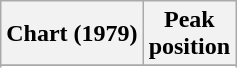<table class="wikitable sortable plainrowheaders" style="text-align:center">
<tr>
<th scope="col">Chart (1979)</th>
<th scope="col">Peak<br>position</th>
</tr>
<tr>
</tr>
<tr>
</tr>
<tr>
</tr>
</table>
